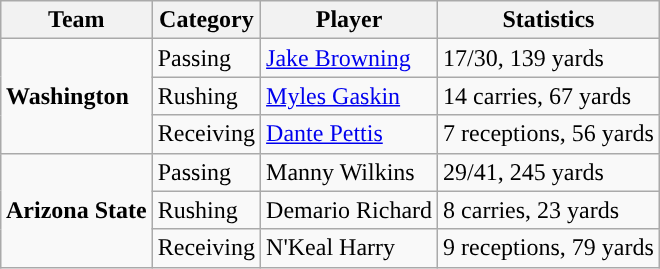<table class="wikitable" style="float: right;">
<tr>
<th>Team</th>
<th>Category</th>
<th>Player</th>
<th>Statistics</th>
</tr>
<tr>
<td rowspan=3><strong>Washington</strong></td>
<td>Passing</td>
<td><a href='#'>Jake Browning</a></td>
<td>17/30, 139 yards</td>
</tr>
<tr>
<td>Rushing</td>
<td><a href='#'>Myles Gaskin</a></td>
<td>14 carries, 67 yards</td>
</tr>
<tr>
<td>Receiving</td>
<td><a href='#'>Dante Pettis</a></td>
<td>7 receptions, 56 yards</td>
</tr>
<tr>
<td rowspan=3><strong>Arizona State</strong></td>
<td>Passing</td>
<td>Manny Wilkins</td>
<td>29/41, 245 yards</td>
</tr>
<tr>
<td>Rushing</td>
<td>Demario Richard</td>
<td>8 carries, 23 yards</td>
</tr>
<tr>
<td>Receiving</td>
<td>N'Keal Harry</td>
<td>9 receptions, 79 yards</td>
</tr>
</table>
